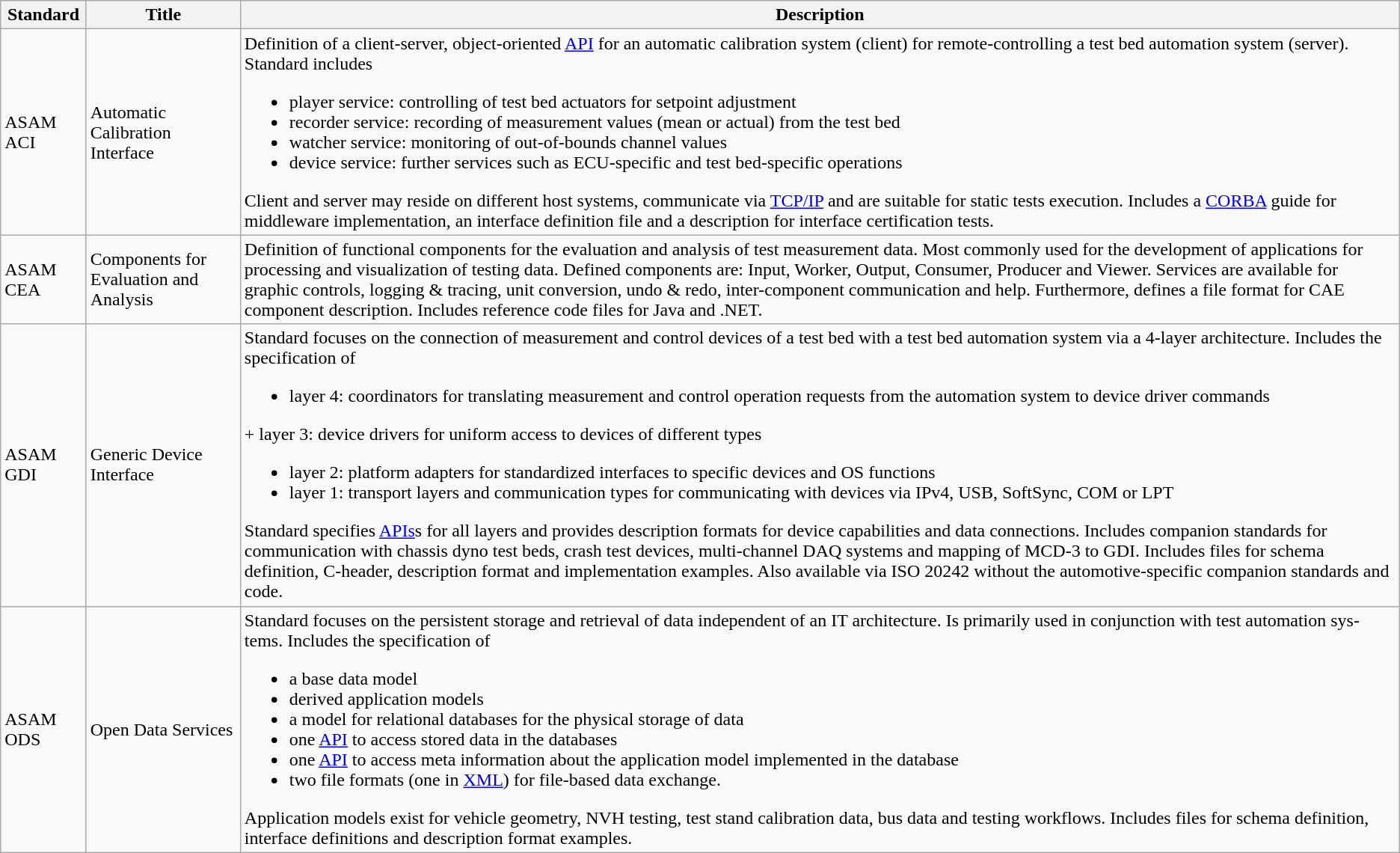<table class="wikitable">
<tr>
<th>Standard</th>
<th>Title</th>
<th>Description</th>
</tr>
<tr>
<td>ASAM ACI</td>
<td>Automatic Calibration Interface</td>
<td>Definition of a client-server, object-oriented <a href='#'>API</a> for an automatic calibration system (client) for remote-controlling a test bed automation system (server). Standard includes<br><ul><li>player service: controlling of test bed actuators for setpoint adjustment</li><li>recorder service: recording of measurement values (mean or actual) from the test bed</li><li>watcher service: monitoring of out-of-bounds channel values</li><li>device service: further services such as ECU-specific and test bed-specific operations</li></ul>Client and server may reside on different host systems, communicate via <a href='#'>TCP/IP</a> and are suitable for static tests execution. Includes a <a href='#'>CORBA</a> guide for middleware implementation, an interface definition file and a description for interface certification tests.</td>
</tr>
<tr>
<td>ASAM CEA</td>
<td>Components for Evaluation and Analysis</td>
<td>Definition of functional components for the evaluation and analysis of test measurement data. Most commonly used for the development of applications for processing and visualization of testing data. Defined components are: Input, Worker, Output, Consumer, Producer and Viewer. Services are available for graphic controls, logging & tracing, unit conversion, undo & redo, inter-component communication and help. Furthermore, defines a file format for CAE component description. Includes reference code files for Java and .NET.</td>
</tr>
<tr>
<td>ASAM GDI</td>
<td>Generic Device Interface</td>
<td>Standard focuses on the connection of measurement and control devices of a test bed with a test bed automation system via a 4-layer architecture. Includes the specification of<br><ul><li>layer 4: coordinators for translating measurement and control operation requests from the automation system to device driver commands</li></ul>+ layer 3: device drivers for uniform access to devices of different types<ul><li>layer 2: platform adapters for standardized interfaces to specific devices and OS functions</li><li>layer 1: transport layers and communication types for communicating with devices via IPv4, USB, SoftSync, COM or LPT</li></ul>Standard specifies <a href='#'>APIs</a>s for all layers and provides description formats for device capabilities and data connections. Includes companion standards for communication with chassis dyno test beds, crash test devices, multi-channel DAQ systems and mapping of MCD-3 to GDI. Includes files for schema definition, C-header, description format and implementation examples. Also available via ISO 20242 without the automotive-specific companion standards and code.</td>
</tr>
<tr>
<td>ASAM ODS</td>
<td>Open Data Services</td>
<td>Standard focuses on the persistent storage and retrieval of data independent of an IT architecture. Is primarily used in conjunction with test automation sys-tems. Includes the specification of<br><ul><li>a base data model</li><li>derived application models</li><li>a model for relational databases for the physical storage of data</li><li>one <a href='#'>API</a> to access stored data in the databases</li><li>one <a href='#'>API</a> to access meta information about the application model implemented in the database</li><li>two file formats (one in <a href='#'>XML</a>) for file-based data exchange.</li></ul>Application models exist for vehicle geometry, NVH testing, test stand calibration data, bus data and testing workflows. Includes files for schema definition, interface definitions and description format examples.</td>
</tr>
</table>
